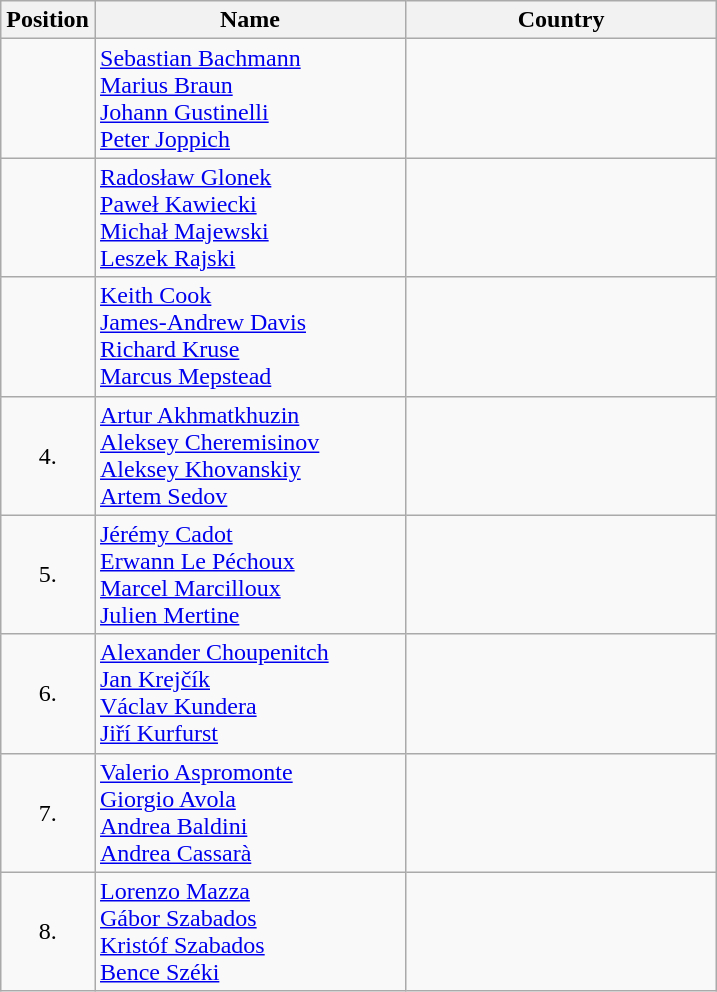<table class="wikitable">
<tr>
<th width="20">Position</th>
<th width="200">Name</th>
<th width="200">Country</th>
</tr>
<tr>
<td align="center"></td>
<td><a href='#'>Sebastian Bachmann</a><br><a href='#'>Marius Braun</a><br><a href='#'>Johann Gustinelli</a><br><a href='#'>Peter Joppich</a></td>
<td></td>
</tr>
<tr>
<td align="center"></td>
<td><a href='#'>Radosław Glonek</a><br><a href='#'>Paweł Kawiecki</a><br><a href='#'>Michał Majewski</a><br><a href='#'>Leszek Rajski</a></td>
<td></td>
</tr>
<tr>
<td align="center"></td>
<td><a href='#'>Keith Cook</a><br><a href='#'>James-Andrew Davis</a><br><a href='#'>Richard Kruse</a><br><a href='#'>Marcus Mepstead</a></td>
<td></td>
</tr>
<tr>
<td align="center">4.</td>
<td><a href='#'>Artur Akhmatkhuzin</a><br><a href='#'>Aleksey Cheremisinov</a><br><a href='#'>Aleksey Khovanskiy</a><br><a href='#'>Artem Sedov</a></td>
<td></td>
</tr>
<tr>
<td align="center">5.</td>
<td><a href='#'>Jérémy Cadot</a><br><a href='#'>Erwann Le Péchoux</a><br><a href='#'>Marcel Marcilloux</a><br><a href='#'>Julien Mertine</a></td>
<td></td>
</tr>
<tr>
<td align="center">6.</td>
<td><a href='#'>Alexander Choupenitch</a><br><a href='#'>Jan Krejčík</a><br><a href='#'>Václav Kundera</a><br><a href='#'>Jiří Kurfurst</a></td>
<td></td>
</tr>
<tr>
<td align="center">7.</td>
<td><a href='#'>Valerio Aspromonte</a><br><a href='#'>Giorgio Avola</a><br><a href='#'>Andrea Baldini</a><br><a href='#'>Andrea Cassarà</a></td>
<td></td>
</tr>
<tr>
<td align="center">8.</td>
<td><a href='#'>Lorenzo Mazza</a><br><a href='#'>Gábor Szabados</a><br><a href='#'>Kristóf Szabados</a><br><a href='#'>Bence Széki</a></td>
<td></td>
</tr>
</table>
